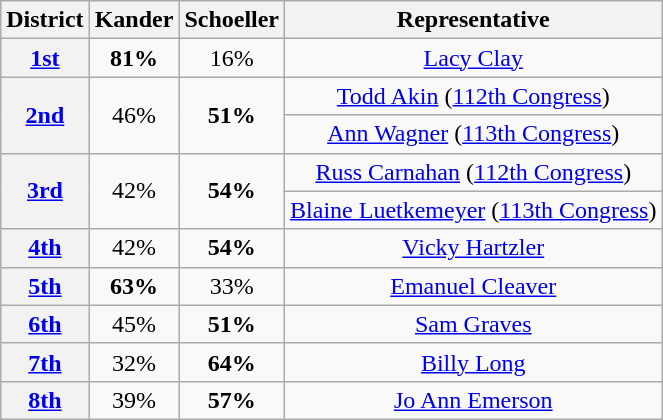<table class=wikitable>
<tr>
<th>District</th>
<th>Kander</th>
<th>Schoeller</th>
<th>Representative</th>
</tr>
<tr align=center>
<th rowspan=1 ><a href='#'>1st</a></th>
<td rowspan=1><strong>81%</strong></td>
<td rowspan=1>16%</td>
<td><a href='#'>Lacy Clay</a></td>
</tr>
<tr align=center>
<th rowspan=2 ><a href='#'>2nd</a></th>
<td rowspan=2>46%</td>
<td rowspan=2><strong>51%</strong></td>
<td><a href='#'>Todd Akin</a> (<a href='#'>112th Congress</a>)</td>
</tr>
<tr align=center>
<td><a href='#'>Ann Wagner</a> (<a href='#'>113th Congress</a>)</td>
</tr>
<tr align=center>
<th rowspan=2 ><a href='#'>3rd</a></th>
<td rowspan=2>42%</td>
<td rowspan=2><strong>54%</strong></td>
<td><a href='#'>Russ Carnahan</a> (<a href='#'>112th Congress</a>)</td>
</tr>
<tr align=center>
<td><a href='#'>Blaine Luetkemeyer</a> (<a href='#'>113th Congress</a>)</td>
</tr>
<tr align=center>
<th rowspan=1 ><a href='#'>4th</a></th>
<td rowspan=1>42%</td>
<td rowspan=1><strong>54%</strong></td>
<td><a href='#'>Vicky Hartzler</a></td>
</tr>
<tr align=center>
<th rowspan=1 ><a href='#'>5th</a></th>
<td rowspan=1><strong>63%</strong></td>
<td rowspan=1>33%</td>
<td><a href='#'>Emanuel Cleaver</a></td>
</tr>
<tr align=center>
<th rowspan=1 ><a href='#'>6th</a></th>
<td rowspan=1>45%</td>
<td rowspan=1><strong>51%</strong></td>
<td><a href='#'>Sam Graves</a></td>
</tr>
<tr align=center>
<th rowspan=1 ><a href='#'>7th</a></th>
<td rowspan=1>32%</td>
<td rowspan=1><strong>64%</strong></td>
<td><a href='#'>Billy Long</a></td>
</tr>
<tr align=center>
<th rowspan=1 ><a href='#'>8th</a></th>
<td rowspan=1>39%</td>
<td rowspan=1><strong>57%</strong></td>
<td><a href='#'>Jo Ann Emerson</a></td>
</tr>
</table>
